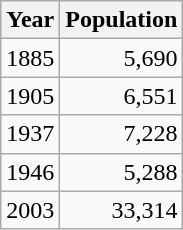<table class="wikitable">
<tr>
<th>Year</th>
<th>Population</th>
</tr>
<tr>
<td>1885</td>
<td style="text-align:right;">5,690</td>
</tr>
<tr>
<td>1905</td>
<td style="text-align:right;">6,551</td>
</tr>
<tr>
<td>1937</td>
<td style="text-align:right;">7,228</td>
</tr>
<tr>
<td>1946</td>
<td style="text-align:right;">5,288</td>
</tr>
<tr>
<td>2003</td>
<td style="text-align:right;">33,314</td>
</tr>
</table>
